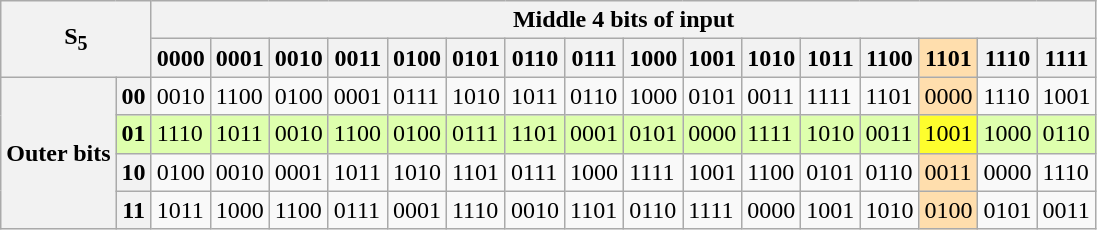<table class="wikitable" align="center">
<tr>
<th rowspan="2" colspan="2">S<sub>5</sub></th>
<th colspan="16" align="center">Middle 4 bits of input</th>
</tr>
<tr>
<th>0000</th>
<th>0001</th>
<th>0010</th>
<th>0011</th>
<th>0100</th>
<th>0101</th>
<th>0110</th>
<th>0111</th>
<th>1000</th>
<th>1001</th>
<th>1010</th>
<th>1011</th>
<th>1100</th>
<th style="background:#ffdead;">1101</th>
<th>1110</th>
<th>1111</th>
</tr>
<tr>
<th rowspan="4">Outer bits</th>
<th>00</th>
<td>0010</td>
<td>1100</td>
<td>0100</td>
<td>0001</td>
<td>0111</td>
<td>1010</td>
<td>1011</td>
<td>0110</td>
<td>1000</td>
<td>0101</td>
<td>0011</td>
<td>1111</td>
<td>1101</td>
<td style="background:#ffdead;">0000</td>
<td>1110</td>
<td>1001</td>
</tr>
<tr>
<th style="background:#deffad;">01</th>
<td style="background:#deffad;">1110</td>
<td style="background:#deffad;">1011</td>
<td style="background:#deffad;">0010</td>
<td style="background:#deffad;">1100</td>
<td style="background:#deffad;">0100</td>
<td style="background:#deffad;">0111</td>
<td style="background:#deffad;">1101</td>
<td style="background:#deffad;">0001</td>
<td style="background:#deffad;">0101</td>
<td style="background:#deffad;">0000</td>
<td style="background:#deffad;">1111</td>
<td style="background:#deffad;">1010</td>
<td style="background:#deffad;">0011</td>
<td style="background:#fefe2d;">1001</td>
<td style="background:#deffad;">1000</td>
<td style="background:#deffad;">0110</td>
</tr>
<tr>
<th>10</th>
<td>0100</td>
<td>0010</td>
<td>0001</td>
<td>1011</td>
<td>1010</td>
<td>1101</td>
<td>0111</td>
<td>1000</td>
<td>1111</td>
<td>1001</td>
<td>1100</td>
<td>0101</td>
<td>0110</td>
<td style="background:#ffdead;">0011</td>
<td>0000</td>
<td>1110</td>
</tr>
<tr>
<th>11</th>
<td>1011</td>
<td>1000</td>
<td>1100</td>
<td>0111</td>
<td>0001</td>
<td>1110</td>
<td>0010</td>
<td>1101</td>
<td>0110</td>
<td>1111</td>
<td>0000</td>
<td>1001</td>
<td>1010</td>
<td style="background:#ffdead;">0100</td>
<td>0101</td>
<td>0011</td>
</tr>
</table>
